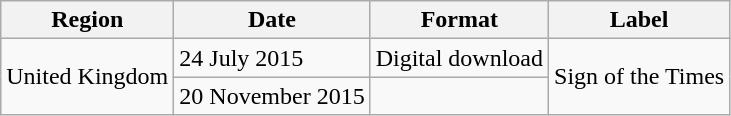<table class=wikitable>
<tr>
<th>Region</th>
<th>Date</th>
<th>Format</th>
<th>Label</th>
</tr>
<tr>
<td rowspan="2">United Kingdom</td>
<td>24 July 2015</td>
<td>Digital download</td>
<td rowspan="2">Sign of the Times</td>
</tr>
<tr>
<td>20 November 2015</td>
<td></td>
</tr>
</table>
